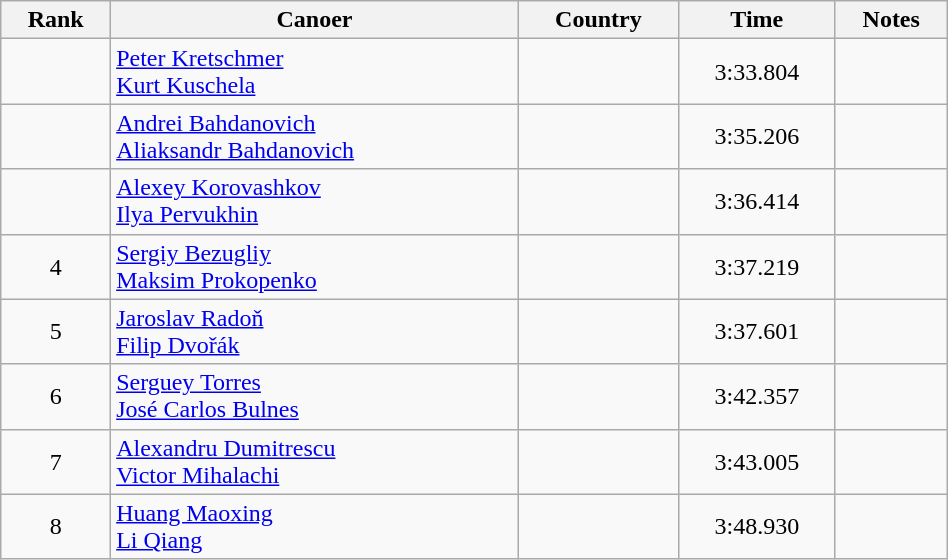<table class="wikitable" width=50% style="text-align:center;">
<tr>
<th>Rank</th>
<th>Canoer</th>
<th>Country</th>
<th>Time</th>
<th>Notes</th>
</tr>
<tr>
<td></td>
<td align="left"><a href='#'>Peter Kretschmer</a><br><a href='#'>Kurt Kuschela</a></td>
<td align="left"></td>
<td>3:33.804</td>
<td></td>
</tr>
<tr>
<td></td>
<td align="left"><a href='#'>Andrei Bahdanovich</a><br><a href='#'>Aliaksandr Bahdanovich</a></td>
<td align="left"></td>
<td>3:35.206</td>
<td></td>
</tr>
<tr>
<td></td>
<td align="left"><a href='#'>Alexey Korovashkov</a><br><a href='#'>Ilya Pervukhin</a></td>
<td align="left"></td>
<td>3:36.414</td>
<td></td>
</tr>
<tr>
<td>4</td>
<td align="left"><a href='#'>Sergiy Bezugliy</a><br><a href='#'>Maksim Prokopenko</a></td>
<td align="left"></td>
<td>3:37.219</td>
<td></td>
</tr>
<tr>
<td>5</td>
<td align="left"><a href='#'>Jaroslav Radoň</a><br><a href='#'>Filip Dvořák</a></td>
<td align="left"></td>
<td>3:37.601</td>
<td></td>
</tr>
<tr>
<td>6</td>
<td align="left"><a href='#'>Serguey Torres</a><br><a href='#'>José Carlos Bulnes</a></td>
<td align="left"></td>
<td>3:42.357</td>
<td></td>
</tr>
<tr>
<td>7</td>
<td align="left"><a href='#'>Alexandru Dumitrescu</a><br><a href='#'>Victor Mihalachi</a></td>
<td align="left"></td>
<td>3:43.005</td>
<td></td>
</tr>
<tr>
<td>8</td>
<td align="left"><a href='#'>Huang Maoxing</a><br><a href='#'>Li Qiang</a></td>
<td align="left"></td>
<td>3:48.930</td>
<td></td>
</tr>
</table>
